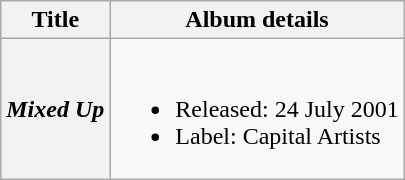<table class="wikitable plainrowheaders">
<tr>
<th>Title</th>
<th>Album details</th>
</tr>
<tr>
<th scope="row"><em>Mixed Up</em></th>
<td><br><ul><li>Released: 24 July 2001</li><li>Label: Capital Artists</li></ul></td>
</tr>
</table>
